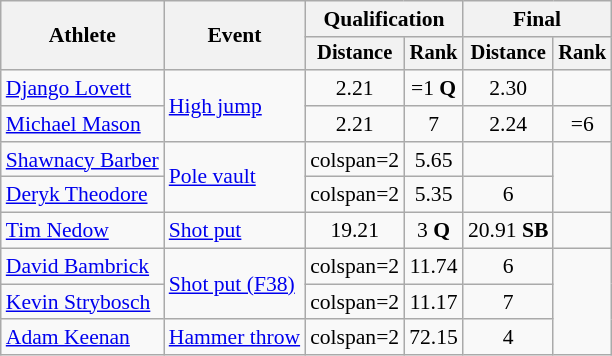<table class="wikitable" style="font-size:90%">
<tr>
<th rowspan=2>Athlete</th>
<th rowspan=2>Event</th>
<th colspan=2>Qualification</th>
<th colspan=2>Final</th>
</tr>
<tr style="font-size:95%">
<th>Distance</th>
<th>Rank</th>
<th>Distance</th>
<th>Rank</th>
</tr>
<tr align=center>
<td align=left><a href='#'>Django Lovett</a></td>
<td align=left rowspan=2><a href='#'>High jump</a></td>
<td>2.21</td>
<td>=1 <strong>Q</strong></td>
<td>2.30</td>
<td></td>
</tr>
<tr align=center>
<td align=left><a href='#'>Michael Mason</a></td>
<td>2.21</td>
<td>7</td>
<td>2.24</td>
<td>=6</td>
</tr>
<tr align=center>
<td align=left><a href='#'>Shawnacy Barber</a></td>
<td align=left rowspan=2><a href='#'>Pole vault</a></td>
<td>colspan=2 </td>
<td>5.65</td>
<td></td>
</tr>
<tr align=center>
<td align=left><a href='#'>Deryk Theodore</a></td>
<td>colspan=2 </td>
<td>5.35</td>
<td>6</td>
</tr>
<tr align=center>
<td align=left><a href='#'>Tim Nedow</a></td>
<td align=left><a href='#'>Shot put</a></td>
<td>19.21</td>
<td>3 <strong>Q</strong></td>
<td>20.91 <strong>SB</strong></td>
<td></td>
</tr>
<tr align=center>
<td align=left><a href='#'>David Bambrick</a></td>
<td align=left rowspan=2><a href='#'>Shot put (F38)</a></td>
<td>colspan=2 </td>
<td>11.74</td>
<td>6</td>
</tr>
<tr align=center>
<td align=left><a href='#'>Kevin Strybosch</a></td>
<td>colspan=2 </td>
<td>11.17</td>
<td>7</td>
</tr>
<tr align=center>
<td align=left><a href='#'>Adam Keenan</a></td>
<td align=left><a href='#'>Hammer throw</a></td>
<td>colspan=2 </td>
<td>72.15</td>
<td>4</td>
</tr>
</table>
